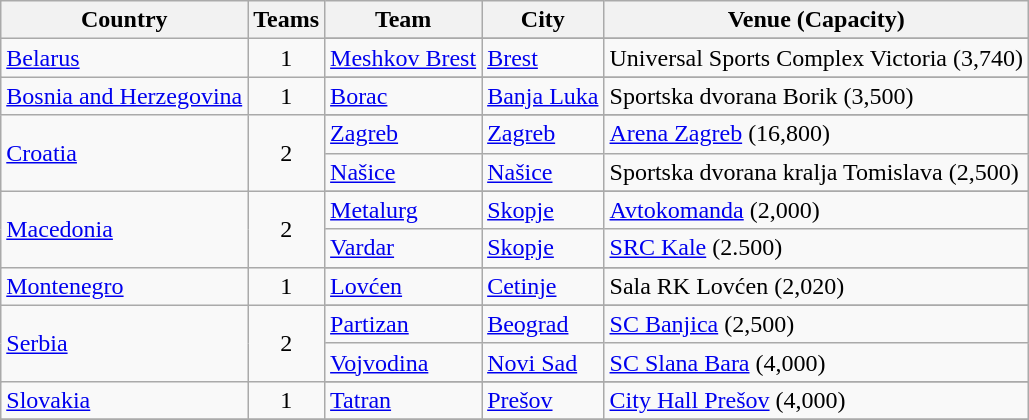<table class="wikitable">
<tr>
<th rowspan=1>Country</th>
<th colspan=1>Teams</th>
<th rowspan=1>Team</th>
<th rowspan=1>City</th>
<th rowspan=1>Venue (Capacity)</th>
</tr>
<tr>
<td rowspan=2> <a href='#'>Belarus</a></td>
<td align=center rowspan=2>1</td>
</tr>
<tr>
<td><a href='#'>Meshkov Brest</a></td>
<td><a href='#'>Brest</a></td>
<td>Universal Sports Complex Victoria (3,740)</td>
</tr>
<tr>
<td rowspan=2> <a href='#'>Bosnia and Herzegovina</a></td>
<td align=center rowspan=2>1</td>
</tr>
<tr>
<td><a href='#'>Borac</a></td>
<td><a href='#'>Banja Luka</a></td>
<td>Sportska dvorana Borik (3,500)</td>
</tr>
<tr>
<td rowspan=3> <a href='#'>Croatia</a></td>
<td align=center rowspan=3>2</td>
</tr>
<tr>
<td><a href='#'>Zagreb</a></td>
<td><a href='#'>Zagreb</a></td>
<td><a href='#'>Arena Zagreb</a> (16,800)</td>
</tr>
<tr>
<td><a href='#'>Našice</a></td>
<td><a href='#'>Našice</a></td>
<td>Sportska dvorana kralja Tomislava (2,500)</td>
</tr>
<tr>
<td rowspan=3> <a href='#'>Macedonia</a></td>
<td align=center rowspan=3>2</td>
</tr>
<tr>
<td><a href='#'>Metalurg</a></td>
<td><a href='#'>Skopje</a></td>
<td><a href='#'>Avtokomanda</a> (2,000)</td>
</tr>
<tr>
<td><a href='#'>Vardar</a></td>
<td><a href='#'>Skopje</a></td>
<td><a href='#'>SRC Kale</a> (2.500)</td>
</tr>
<tr>
<td rowspan=2> <a href='#'>Montenegro</a></td>
<td align=center rowspan=2>1</td>
</tr>
<tr>
<td><a href='#'>Lovćen</a></td>
<td><a href='#'>Cetinje</a></td>
<td>Sala RK Lovćen (2,020)</td>
</tr>
<tr>
<td rowspan=3> <a href='#'>Serbia</a></td>
<td align=center rowspan=3>2</td>
</tr>
<tr>
<td><a href='#'>Partizan</a></td>
<td><a href='#'>Beograd</a></td>
<td><a href='#'>SC Banjica</a> (2,500)</td>
</tr>
<tr>
<td><a href='#'>Vojvodina</a></td>
<td><a href='#'>Novi Sad</a></td>
<td><a href='#'>SC Slana Bara</a> (4,000)</td>
</tr>
<tr>
<td rowspan=2> <a href='#'>Slovakia</a></td>
<td align=center rowspan=2>1</td>
</tr>
<tr>
<td><a href='#'>Tatran</a></td>
<td><a href='#'>Prešov</a></td>
<td><a href='#'>City Hall Prešov</a> (4,000)</td>
</tr>
<tr>
</tr>
</table>
